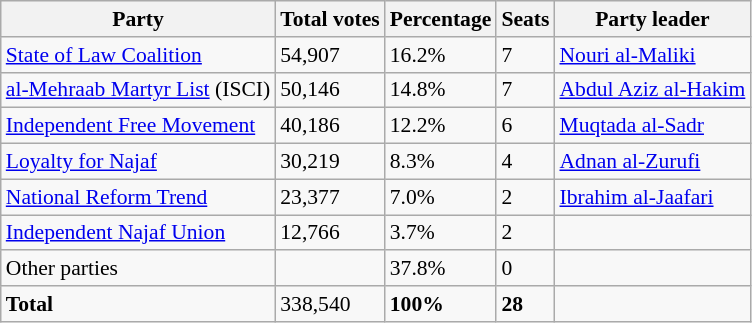<table class="wikitable" style="border:1px solid #8888aa; background:#f8f8f8; padding:0; font-size:90%;">
<tr>
<th>Party</th>
<th>Total votes</th>
<th>Percentage</th>
<th>Seats</th>
<th>Party leader</th>
</tr>
<tr>
<td><a href='#'>State of Law Coalition</a></td>
<td>54,907</td>
<td>16.2%</td>
<td>7</td>
<td><a href='#'>Nouri al-Maliki</a></td>
</tr>
<tr>
<td><a href='#'>al-Mehraab Martyr List</a> (ISCI)</td>
<td>50,146</td>
<td>14.8%</td>
<td>7</td>
<td><a href='#'>Abdul Aziz al-Hakim</a></td>
</tr>
<tr>
<td><a href='#'>Independent Free Movement</a></td>
<td>40,186</td>
<td>12.2%</td>
<td>6</td>
<td><a href='#'>Muqtada al-Sadr</a></td>
</tr>
<tr>
<td><a href='#'>Loyalty for Najaf</a></td>
<td>30,219</td>
<td>8.3%</td>
<td>4</td>
<td><a href='#'>Adnan al-Zurufi</a></td>
</tr>
<tr>
<td><a href='#'>National Reform Trend</a></td>
<td>23,377</td>
<td>7.0%</td>
<td>2</td>
<td><a href='#'>Ibrahim al-Jaafari</a></td>
</tr>
<tr>
<td><a href='#'>Independent Najaf Union</a></td>
<td>12,766</td>
<td>3.7%</td>
<td>2</td>
<td></td>
</tr>
<tr>
<td>Other parties</td>
<td></td>
<td>37.8%</td>
<td>0</td>
<td></td>
</tr>
<tr>
<td><strong>Total</strong></td>
<td>338,540</td>
<td><strong>100%</strong></td>
<td><strong>28</strong></td>
<td></td>
</tr>
</table>
